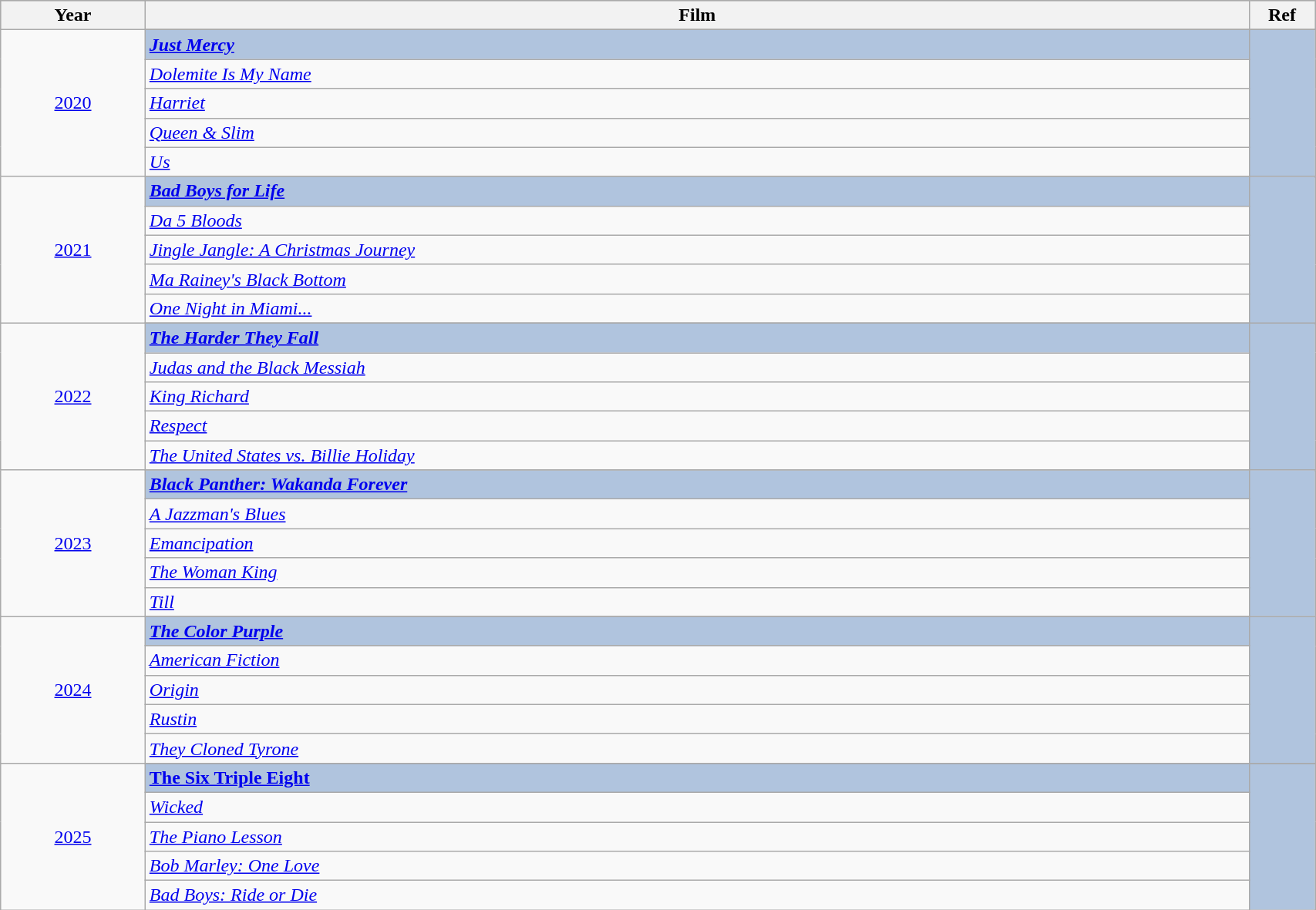<table class="wikitable" style="width:90%;">
<tr style="background:#bebebe;">
<th style="width:11%;">Year</th>
<th style="width:84%;">Film</th>
<th style="width:5%;">Ref</th>
</tr>
<tr>
<td rowspan="6" align="center"><a href='#'>2020</a></td>
</tr>
<tr style="background:#B0C4DE">
<td><strong><em><a href='#'>Just Mercy</a></em></strong></td>
<td rowspan="6" align="center"></td>
</tr>
<tr>
<td><em><a href='#'>Dolemite Is My Name</a></em></td>
</tr>
<tr>
<td><em><a href='#'>Harriet</a></em></td>
</tr>
<tr>
<td><em><a href='#'>Queen & Slim</a></em></td>
</tr>
<tr>
<td><em><a href='#'>Us</a></em></td>
</tr>
<tr>
<td rowspan="6" align="center"><a href='#'>2021</a></td>
</tr>
<tr style="background:#B0C4DE">
<td><strong><em><a href='#'>Bad Boys for Life</a></em></strong></td>
<td rowspan="6" align="center"></td>
</tr>
<tr>
<td><em><a href='#'>Da 5 Bloods</a></em></td>
</tr>
<tr>
<td><em><a href='#'>Jingle Jangle: A Christmas Journey</a></em></td>
</tr>
<tr>
<td><em><a href='#'>Ma Rainey's Black Bottom</a></em></td>
</tr>
<tr>
<td><em><a href='#'>One Night in Miami...</a></em></td>
</tr>
<tr>
<td rowspan="6" align="center"><a href='#'>2022</a></td>
</tr>
<tr style="background:#B0C4DE">
<td><strong><em><a href='#'>The Harder They Fall</a></em></strong></td>
<td rowspan="6" align="center"></td>
</tr>
<tr>
<td><em><a href='#'>Judas and the Black Messiah</a></em></td>
</tr>
<tr>
<td><em><a href='#'>King Richard</a></em></td>
</tr>
<tr>
<td><em><a href='#'>Respect</a></em></td>
</tr>
<tr>
<td><em><a href='#'>The United States vs. Billie Holiday</a></em></td>
</tr>
<tr>
<td rowspan="6" align="center"><a href='#'>2023</a></td>
</tr>
<tr style="background:#B0C4DE">
<td><strong><em><a href='#'>Black Panther: Wakanda Forever</a></em></strong></td>
<td rowspan="6" align="center"></td>
</tr>
<tr>
<td><em><a href='#'>A Jazzman's Blues</a></em></td>
</tr>
<tr>
<td><em><a href='#'>Emancipation</a></em></td>
</tr>
<tr>
<td><em><a href='#'>The Woman King</a></em></td>
</tr>
<tr>
<td><em><a href='#'>Till</a></em></td>
</tr>
<tr>
<td rowspan="6" align="center"><a href='#'>2024</a></td>
</tr>
<tr style="background:#B0C4DE">
<td><em><a href='#'><strong>The Color Purple</strong></a></em></td>
<td rowspan="5" align="center"></td>
</tr>
<tr>
<td><em><a href='#'>American Fiction</a></em></td>
</tr>
<tr>
<td><em><a href='#'>Origin</a></em></td>
</tr>
<tr>
<td><em><a href='#'>Rustin</a></em></td>
</tr>
<tr>
<td><em><a href='#'>They Cloned Tyrone</a></em></td>
</tr>
<tr>
<td rowspan="6" align="center"><a href='#'>2025</a></td>
</tr>
<tr style="background:#B0C4DE">
<td><strong><a href='#'>The Six Triple Eight</a></strong></td>
<td rowspan="5" align="center"></td>
</tr>
<tr>
<td><em><a href='#'>Wicked</a></em></td>
</tr>
<tr>
<td><em><a href='#'>The Piano Lesson</a></em></td>
</tr>
<tr>
<td><em><a href='#'>Bob Marley: One Love</a></em></td>
</tr>
<tr>
<td><em><a href='#'>Bad Boys: Ride or Die</a></em></td>
</tr>
</table>
